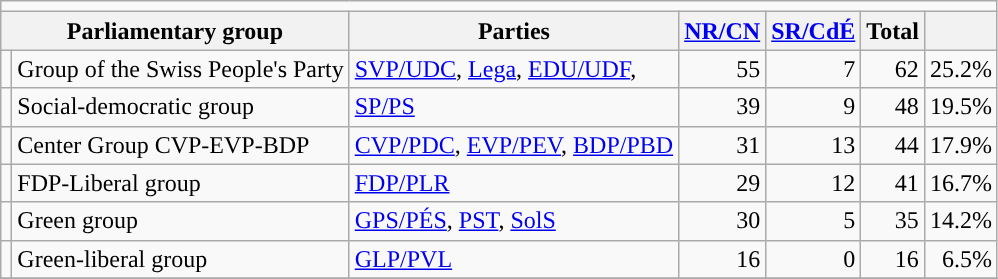<table class="wikitable" style="text-align:right;">
<tr>
<td colspan=7 style="text-align:center;"></td>
</tr>
<tr>
<th colspan=2>Parliamentary group</th>
<th>Parties</th>
<th><a href='#'>NR/CN</a></th>
<th><a href='#'>SR/CdÉ</a></th>
<th>Total</th>
<th></th>
</tr>
<tr>
<td style="background-color:"></td>
<td style="text-align:left;">Group of the Swiss People's Party</td>
<td style="text-align:left;"><a href='#'>SVP/UDC</a>, <a href='#'>Lega</a>, <a href='#'>EDU/UDF</a>, </td>
<td>55</td>
<td>7</td>
<td>62</td>
<td>25.2%</td>
</tr>
<tr>
<td style="background-color:"></td>
<td style="text-align:left;">Social-democratic group</td>
<td style="text-align:left;"><a href='#'>SP/PS</a></td>
<td>39</td>
<td>9</td>
<td>48</td>
<td>19.5%</td>
</tr>
<tr>
<td style="background-color:"></td>
<td style="text-align:left;">Center Group CVP-EVP-BDP</td>
<td style="text-align:left;"><a href='#'>CVP/PDC</a>, <a href='#'>EVP/PEV</a>, <a href='#'>BDP/PBD</a></td>
<td>31</td>
<td>13</td>
<td>44</td>
<td>17.9%</td>
</tr>
<tr>
<td style="background-color:"></td>
<td style="text-align:left;">FDP-Liberal group</td>
<td style="text-align:left;"><a href='#'>FDP/PLR</a></td>
<td>29</td>
<td>12</td>
<td>41</td>
<td>16.7%</td>
</tr>
<tr>
<td style="background-color:"></td>
<td style="text-align:left;">Green group</td>
<td style="text-align:left;"><a href='#'>GPS/PÉS</a>, <a href='#'>PST</a>, <a href='#'>SolS</a></td>
<td>30</td>
<td>5</td>
<td>35</td>
<td>14.2%</td>
</tr>
<tr>
<td style="background-color:"></td>
<td style="text-align:left;">Green-liberal group</td>
<td style="text-align:left;"><a href='#'>GLP/PVL</a></td>
<td>16</td>
<td>0</td>
<td>16</td>
<td>6.5%</td>
</tr>
<tr>
</tr>
</table>
